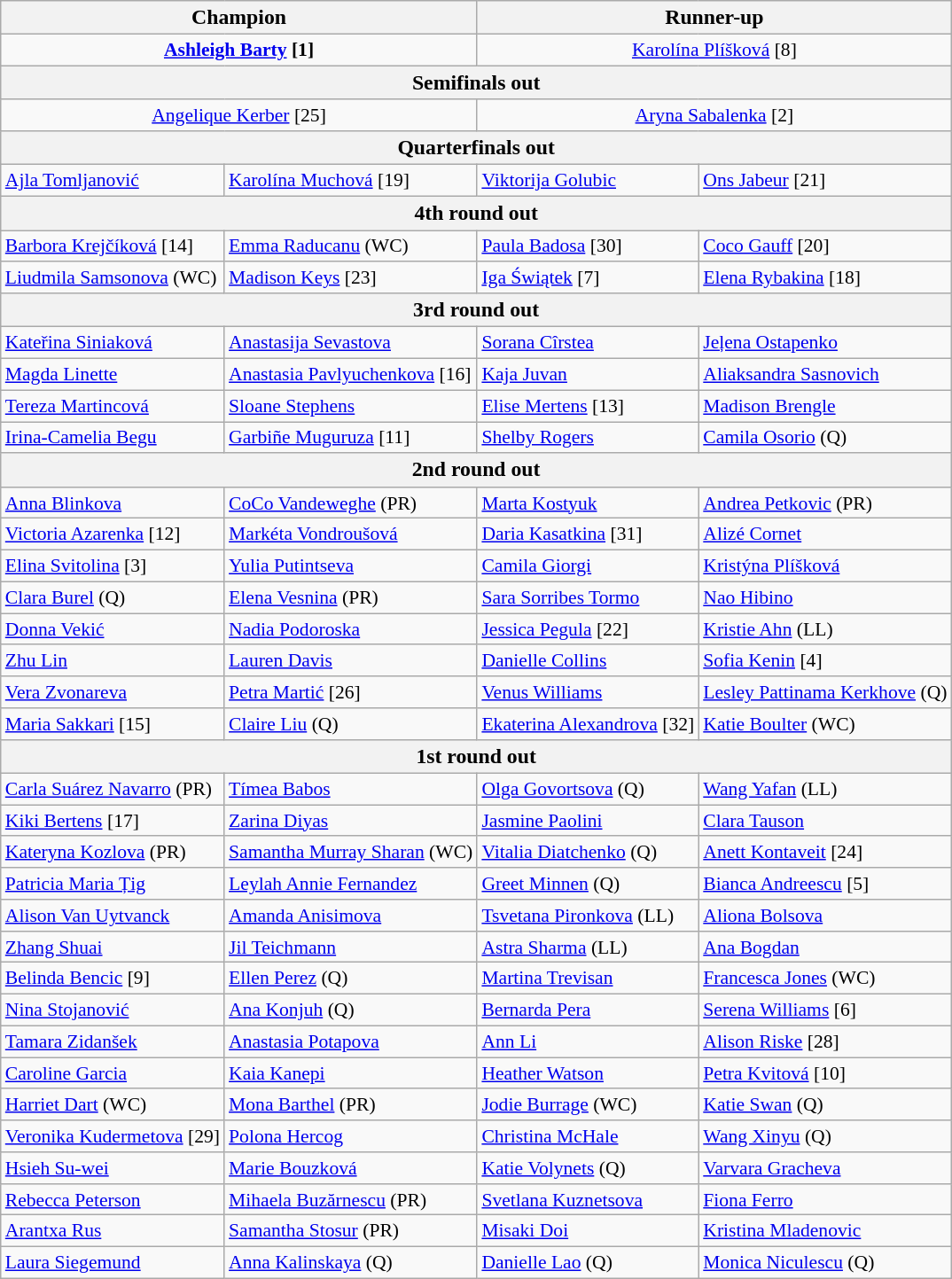<table class="wikitable collapsible collapsed" style="font-size:90%">
<tr style="font-size:110%">
<th colspan="2"><strong>Champion</strong></th>
<th colspan="2">Runner-up</th>
</tr>
<tr style="text-align:center;">
<td colspan="2"><strong> <a href='#'>Ashleigh Barty</a> [1]</strong></td>
<td colspan="2"> <a href='#'>Karolína Plíšková</a> [8]</td>
</tr>
<tr style="font-size:110%">
<th colspan="4">Semifinals out</th>
</tr>
<tr style="text-align:center;">
<td colspan="2"> <a href='#'>Angelique Kerber</a> [25]</td>
<td colspan="2"> <a href='#'>Aryna Sabalenka</a> [2]</td>
</tr>
<tr style="font-size:110%">
<th colspan="4">Quarterfinals out</th>
</tr>
<tr>
<td> <a href='#'>Ajla Tomljanović</a></td>
<td> <a href='#'>Karolína Muchová</a> [19]</td>
<td> <a href='#'>Viktorija Golubic</a></td>
<td> <a href='#'>Ons Jabeur</a> [21]</td>
</tr>
<tr style="font-size:110%">
<th colspan="4">4th round out</th>
</tr>
<tr>
<td> <a href='#'>Barbora Krejčíková</a> [14]</td>
<td> <a href='#'>Emma Raducanu</a> (WC)</td>
<td> <a href='#'>Paula Badosa</a> [30]</td>
<td> <a href='#'>Coco Gauff</a> [20]</td>
</tr>
<tr>
<td> <a href='#'>Liudmila Samsonova</a> (WC)</td>
<td> <a href='#'>Madison Keys</a> [23]</td>
<td> <a href='#'>Iga Świątek</a> [7]</td>
<td> <a href='#'>Elena Rybakina</a> [18]</td>
</tr>
<tr style="font-size:110%">
<th colspan="4">3rd round out</th>
</tr>
<tr>
<td> <a href='#'>Kateřina Siniaková</a></td>
<td> <a href='#'>Anastasija Sevastova</a></td>
<td> <a href='#'>Sorana Cîrstea</a></td>
<td> <a href='#'>Jeļena Ostapenko</a></td>
</tr>
<tr>
<td> <a href='#'>Magda Linette</a></td>
<td> <a href='#'>Anastasia Pavlyuchenkova</a> [16]</td>
<td> <a href='#'>Kaja Juvan</a></td>
<td> <a href='#'>Aliaksandra Sasnovich</a></td>
</tr>
<tr>
<td> <a href='#'>Tereza Martincová</a></td>
<td> <a href='#'>Sloane Stephens</a></td>
<td> <a href='#'>Elise Mertens</a> [13]</td>
<td> <a href='#'>Madison Brengle</a></td>
</tr>
<tr>
<td> <a href='#'>Irina-Camelia Begu</a></td>
<td> <a href='#'>Garbiñe Muguruza</a> [11]</td>
<td> <a href='#'>Shelby Rogers</a></td>
<td> <a href='#'>Camila Osorio</a> (Q)</td>
</tr>
<tr style="font-size:110%">
<th colspan="4">2nd round out</th>
</tr>
<tr>
<td> <a href='#'>Anna Blinkova</a></td>
<td> <a href='#'>CoCo Vandeweghe</a> (PR)</td>
<td> <a href='#'>Marta Kostyuk</a></td>
<td> <a href='#'>Andrea Petkovic</a> (PR)</td>
</tr>
<tr>
<td> <a href='#'>Victoria Azarenka</a> [12]</td>
<td> <a href='#'>Markéta Vondroušová</a></td>
<td> <a href='#'>Daria Kasatkina</a> [31]</td>
<td> <a href='#'>Alizé Cornet</a></td>
</tr>
<tr>
<td> <a href='#'>Elina Svitolina</a> [3]</td>
<td> <a href='#'>Yulia Putintseva</a></td>
<td> <a href='#'>Camila Giorgi</a></td>
<td> <a href='#'>Kristýna Plíšková</a></td>
</tr>
<tr>
<td> <a href='#'>Clara Burel</a> (Q)</td>
<td> <a href='#'>Elena Vesnina</a> (PR)</td>
<td> <a href='#'>Sara Sorribes Tormo</a></td>
<td> <a href='#'>Nao Hibino</a></td>
</tr>
<tr>
<td> <a href='#'>Donna Vekić</a></td>
<td> <a href='#'>Nadia Podoroska</a></td>
<td> <a href='#'>Jessica Pegula</a> [22]</td>
<td> <a href='#'>Kristie Ahn</a> (LL)</td>
</tr>
<tr>
<td> <a href='#'>Zhu Lin</a></td>
<td> <a href='#'>Lauren Davis</a></td>
<td> <a href='#'>Danielle Collins</a></td>
<td> <a href='#'>Sofia Kenin</a> [4]</td>
</tr>
<tr>
<td> <a href='#'>Vera Zvonareva</a></td>
<td> <a href='#'>Petra Martić</a> [26]</td>
<td> <a href='#'>Venus Williams</a></td>
<td> <a href='#'>Lesley Pattinama Kerkhove</a> (Q)</td>
</tr>
<tr>
<td> <a href='#'>Maria Sakkari</a> [15]</td>
<td> <a href='#'>Claire Liu</a> (Q)</td>
<td> <a href='#'>Ekaterina Alexandrova</a> [32]</td>
<td> <a href='#'>Katie Boulter</a> (WC)</td>
</tr>
<tr style="font-size:110%">
<th colspan="4">1st round out</th>
</tr>
<tr>
<td> <a href='#'>Carla Suárez Navarro</a> (PR)</td>
<td> <a href='#'>Tímea Babos</a></td>
<td> <a href='#'>Olga Govortsova</a> (Q)</td>
<td> <a href='#'>Wang Yafan</a> (LL)</td>
</tr>
<tr>
<td> <a href='#'>Kiki Bertens</a> [17]</td>
<td> <a href='#'>Zarina Diyas</a></td>
<td> <a href='#'>Jasmine Paolini</a></td>
<td> <a href='#'>Clara Tauson</a></td>
</tr>
<tr>
<td> <a href='#'>Kateryna Kozlova</a> (PR)</td>
<td> <a href='#'>Samantha Murray Sharan</a> (WC)</td>
<td> <a href='#'>Vitalia Diatchenko</a> (Q)</td>
<td> <a href='#'>Anett Kontaveit</a> [24]</td>
</tr>
<tr>
<td> <a href='#'>Patricia Maria Țig</a></td>
<td> <a href='#'>Leylah Annie Fernandez</a></td>
<td> <a href='#'>Greet Minnen</a> (Q)</td>
<td> <a href='#'>Bianca Andreescu</a> [5]</td>
</tr>
<tr>
<td> <a href='#'>Alison Van Uytvanck</a></td>
<td> <a href='#'>Amanda Anisimova</a></td>
<td> <a href='#'>Tsvetana Pironkova</a> (LL)</td>
<td> <a href='#'>Aliona Bolsova</a></td>
</tr>
<tr>
<td> <a href='#'>Zhang Shuai</a></td>
<td> <a href='#'>Jil Teichmann</a></td>
<td> <a href='#'>Astra Sharma</a> (LL)</td>
<td> <a href='#'>Ana Bogdan</a></td>
</tr>
<tr>
<td> <a href='#'>Belinda Bencic</a> [9]</td>
<td> <a href='#'>Ellen Perez</a> (Q)</td>
<td> <a href='#'>Martina Trevisan</a></td>
<td> <a href='#'>Francesca Jones</a> (WC)</td>
</tr>
<tr>
<td> <a href='#'>Nina Stojanović</a></td>
<td> <a href='#'>Ana Konjuh</a> (Q)</td>
<td> <a href='#'>Bernarda Pera</a></td>
<td> <a href='#'>Serena Williams</a> [6]</td>
</tr>
<tr>
<td> <a href='#'>Tamara Zidanšek</a></td>
<td> <a href='#'>Anastasia Potapova</a></td>
<td> <a href='#'>Ann Li</a></td>
<td> <a href='#'>Alison Riske</a> [28]</td>
</tr>
<tr>
<td> <a href='#'>Caroline Garcia</a></td>
<td> <a href='#'>Kaia Kanepi</a></td>
<td> <a href='#'>Heather Watson</a></td>
<td> <a href='#'>Petra Kvitová</a> [10]</td>
</tr>
<tr>
<td> <a href='#'>Harriet Dart</a> (WC)</td>
<td> <a href='#'>Mona Barthel</a> (PR)</td>
<td> <a href='#'>Jodie Burrage</a> (WC)</td>
<td> <a href='#'>Katie Swan</a> (Q)</td>
</tr>
<tr>
<td> <a href='#'>Veronika Kudermetova</a> [29]</td>
<td> <a href='#'>Polona Hercog</a></td>
<td> <a href='#'>Christina McHale</a></td>
<td> <a href='#'>Wang Xinyu</a> (Q)</td>
</tr>
<tr>
<td> <a href='#'>Hsieh Su-wei</a></td>
<td> <a href='#'>Marie Bouzková</a></td>
<td> <a href='#'>Katie Volynets</a> (Q)</td>
<td> <a href='#'>Varvara Gracheva</a></td>
</tr>
<tr>
<td> <a href='#'>Rebecca Peterson</a></td>
<td> <a href='#'>Mihaela Buzărnescu</a> (PR)</td>
<td> <a href='#'>Svetlana Kuznetsova</a></td>
<td> <a href='#'>Fiona Ferro</a></td>
</tr>
<tr>
<td> <a href='#'>Arantxa Rus</a></td>
<td> <a href='#'>Samantha Stosur</a> (PR)</td>
<td> <a href='#'>Misaki Doi</a></td>
<td> <a href='#'>Kristina Mladenovic</a></td>
</tr>
<tr>
<td> <a href='#'>Laura Siegemund</a></td>
<td> <a href='#'>Anna Kalinskaya</a> (Q)</td>
<td> <a href='#'>Danielle Lao</a> (Q)</td>
<td> <a href='#'>Monica Niculescu</a> (Q)</td>
</tr>
</table>
